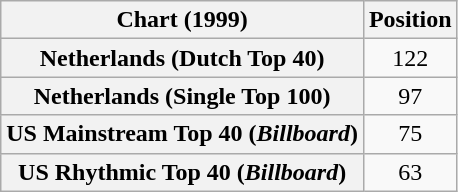<table class="wikitable sortable plainrowheaders" style="text-align:center">
<tr>
<th scope="col">Chart (1999)</th>
<th scope="col">Position</th>
</tr>
<tr>
<th scope="row">Netherlands (Dutch Top 40)</th>
<td>122</td>
</tr>
<tr>
<th scope="row">Netherlands (Single Top 100)</th>
<td>97</td>
</tr>
<tr>
<th scope="row">US Mainstream Top 40 (<em>Billboard</em>)</th>
<td>75</td>
</tr>
<tr>
<th scope="row">US Rhythmic Top 40 (<em>Billboard</em>)</th>
<td>63</td>
</tr>
</table>
